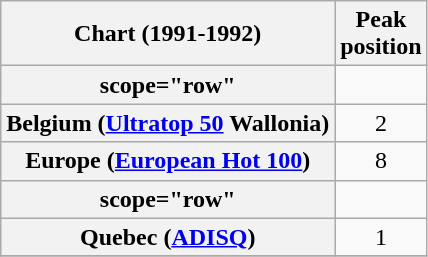<table class="wikitable sortable plainrowheaders">
<tr>
<th align="left">Chart (1991-1992)</th>
<th align="center">Peak<br>position</th>
</tr>
<tr>
<th>scope="row"</th>
</tr>
<tr>
<th scope="row">Belgium (<a href='#'>Ultratop 50</a> Wallonia)</th>
<td align="center">2</td>
</tr>
<tr>
<th scope="row">Europe (<a href='#'>European Hot 100</a>)</th>
<td align="center">8</td>
</tr>
<tr>
<th>scope="row"</th>
</tr>
<tr>
<th scope="row">Quebec (<a href='#'>ADISQ</a>)</th>
<td align="center">1</td>
</tr>
<tr>
</tr>
</table>
